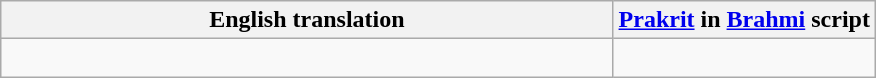<table class = "wikitable center">
<tr>
<th scope = "col" align=center>English translation</th>
<th><a href='#'>Prakrit</a> in <a href='#'>Brahmi</a> script</th>
</tr>
<tr>
<td align = left><br></td>
<td align = center width = "30%"></td>
</tr>
</table>
